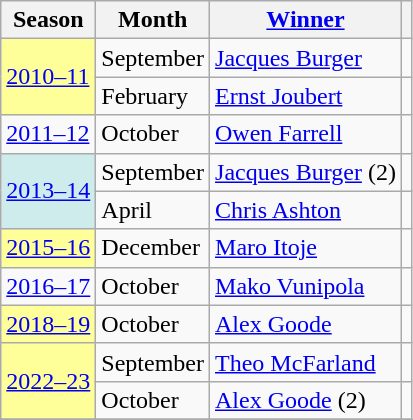<table class="wikitable sticky-header">
<tr>
<th>Season</th>
<th>Month</th>
<th><a href='#'>Winner</a></th>
<th></th>
</tr>
<tr>
<td rowspan=2 style="background:#FFFF99"><a href='#'>2010–11</a></td>
<td>September</td>
<td> <a href='#'>Jacques Burger</a></td>
<td align=center></td>
</tr>
<tr>
<td>February</td>
<td> <a href='#'>Ernst Joubert</a></td>
<td align=center></td>
</tr>
<tr>
<td><a href='#'>2011–12</a></td>
<td>October</td>
<td> <a href='#'>Owen Farrell</a></td>
<td align=center></td>
</tr>
<tr>
<td rowspan=2 style="background:#CFECEC"><a href='#'>2013–14</a><small></small></td>
<td>September</td>
<td> <a href='#'>Jacques Burger</a> (2)</td>
<td align=center></td>
</tr>
<tr>
<td>April</td>
<td> <a href='#'>Chris Ashton</a></td>
<td align=center></td>
</tr>
<tr>
<td style="background:#FFFF99"><a href='#'>2015–16</a></td>
<td>December</td>
<td> <a href='#'>Maro Itoje</a></td>
<td align=center></td>
</tr>
<tr>
<td><a href='#'>2016–17</a></td>
<td>October</td>
<td> <a href='#'>Mako Vunipola</a></td>
<td align=center></td>
</tr>
<tr>
<td style="background:#FFFF99"><a href='#'>2018–19</a></td>
<td>October</td>
<td> <a href='#'>Alex Goode</a></td>
<td align=center></td>
</tr>
<tr>
<td rowspan=2 style="background:#FFFF99"><a href='#'>2022–23</a></td>
<td>September</td>
<td> <a href='#'>Theo McFarland</a></td>
<td align=center></td>
</tr>
<tr>
<td>October</td>
<td> <a href='#'>Alex Goode</a> (2)</td>
<td align=center></td>
</tr>
<tr>
</tr>
</table>
